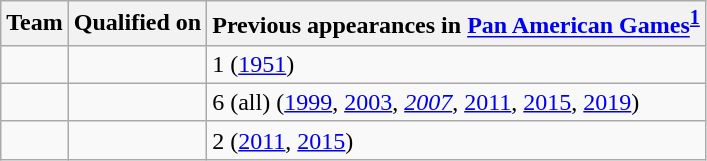<table class="wikitable sortable">
<tr>
<th>Team</th>
<th>Qualified on</th>
<th data-sort-type="number">Previous appearances in <a href='#'>Pan American Games</a><sup><a href='#'>1</a></sup></th>
</tr>
<tr>
<td></td>
<td></td>
<td>1 (<a href='#'>1951</a>)</td>
</tr>
<tr>
<td></td>
<td></td>
<td>6 (all) (<a href='#'>1999</a>, <a href='#'>2003</a>, <em><a href='#'>2007</a></em>, <a href='#'>2011</a>, <a href='#'>2015</a>, <a href='#'>2019</a>)</td>
</tr>
<tr>
<td></td>
<td></td>
<td>2 (<a href='#'>2011</a>, <a href='#'>2015</a>)</td>
</tr>
</table>
